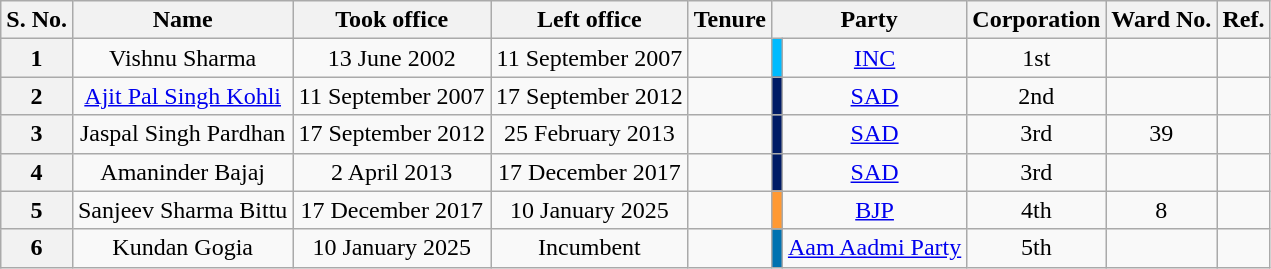<table class="wikitable" style="text-align:center">
<tr>
<th>S. No.</th>
<th>Name</th>
<th>Took office</th>
<th>Left office</th>
<th>Tenure</th>
<th colspan=2>Party</th>
<th>Corporation</th>
<th>Ward No.</th>
<th>Ref.</th>
</tr>
<tr>
<th>1</th>
<td>Vishnu Sharma</td>
<td>13 June 2002</td>
<td>11 September 2007</td>
<td></td>
<td bgcolor=#00BBFF></td>
<td><a href='#'>INC</a></td>
<td>1st</td>
<td></td>
<td></td>
</tr>
<tr>
<th>2</th>
<td><a href='#'>Ajit Pal Singh Kohli</a></td>
<td>11 September 2007</td>
<td>17 September 2012</td>
<td></td>
<td bgcolor=#001B65></td>
<td><a href='#'>SAD</a></td>
<td>2nd</td>
<td></td>
<td></td>
</tr>
<tr>
<th>3</th>
<td>Jaspal Singh Pardhan</td>
<td>17 September 2012</td>
<td>25 February 2013</td>
<td></td>
<td bgcolor=#001B65></td>
<td><a href='#'>SAD</a></td>
<td>3rd</td>
<td>39</td>
<td></td>
</tr>
<tr>
<th>4</th>
<td>Amaninder Bajaj</td>
<td>2 April 2013</td>
<td>17 December 2017</td>
<td></td>
<td bgcolor=#001B65></td>
<td><a href='#'>SAD</a></td>
<td>3rd</td>
<td></td>
<td></td>
</tr>
<tr>
<th>5</th>
<td>Sanjeev Sharma Bittu</td>
<td>17 December 2017</td>
<td>10 January 2025</td>
<td></td>
<td bgcolor=#FF9933></td>
<td><a href='#'>BJP</a></td>
<td>4th</td>
<td>8</td>
<td></td>
</tr>
<tr>
<th>6</th>
<td>Kundan Gogia</td>
<td>10 January 2025</td>
<td>Incumbent</td>
<td></td>
<td bgcolor=#0072B0></td>
<td><a href='#'>Aam Aadmi Party</a></td>
<td>5th</td>
<td></td>
<td></td>
</tr>
</table>
